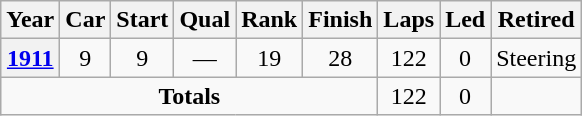<table class="wikitable" style="text-align:center">
<tr>
<th>Year</th>
<th>Car</th>
<th>Start</th>
<th>Qual</th>
<th>Rank</th>
<th>Finish</th>
<th>Laps</th>
<th>Led</th>
<th>Retired</th>
</tr>
<tr>
<th><a href='#'>1911</a></th>
<td>9</td>
<td>9</td>
<td>—</td>
<td>19</td>
<td>28</td>
<td>122</td>
<td>0</td>
<td>Steering</td>
</tr>
<tr>
<td colspan=6><strong>Totals</strong></td>
<td>122</td>
<td>0</td>
<td></td>
</tr>
</table>
